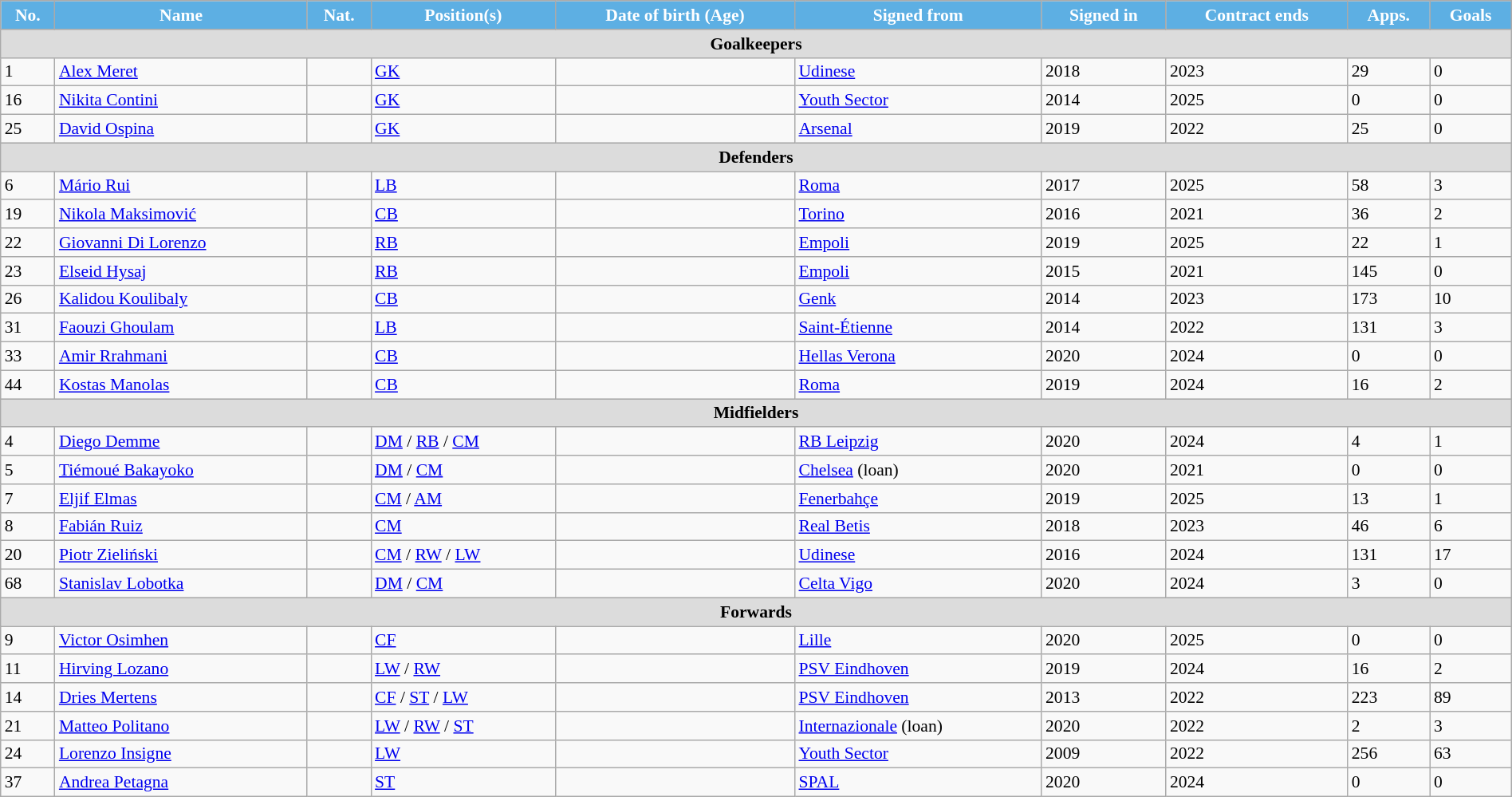<table class="wikitable" style="text-align: left; font-size:90%" width=100%>
<tr>
<th style="background:#5DAFE3; color:white; text-align:center;">No.</th>
<th style="background:#5DAFE3; color:white; text-align:center;">Name</th>
<th style="background:#5DAFE3; color:white; text-align:center;">Nat.</th>
<th style="background:#5DAFE3; color:white; text-align:center;">Position(s)</th>
<th style="background:#5DAFE3; color:white; text-align:center;">Date of birth (Age)</th>
<th style="background:#5DAFE3; color:white; text-align:center;">Signed from</th>
<th style="background:#5DAFE3; color:white; text-align:center;">Signed in</th>
<th style="background:#5DAFE3; color:white; text-align:center;">Contract ends</th>
<th style="background:#5DAFE3; color:white; text-align:center;">Apps.</th>
<th style="background:#5DAFE3; color:white; text-align:center;">Goals</th>
</tr>
<tr>
<th colspan=10 style="background:#DCDCDC; text-align:center;">Goalkeepers</th>
</tr>
<tr>
<td>1</td>
<td><a href='#'>Alex Meret</a></td>
<td></td>
<td><a href='#'>GK</a></td>
<td></td>
<td> <a href='#'>Udinese</a></td>
<td>2018</td>
<td>2023</td>
<td>29</td>
<td>0</td>
</tr>
<tr>
<td>16</td>
<td><a href='#'>Nikita Contini</a></td>
<td></td>
<td><a href='#'>GK</a></td>
<td></td>
<td> <a href='#'>Youth Sector</a></td>
<td>2014</td>
<td>2025</td>
<td>0</td>
<td>0</td>
</tr>
<tr>
<td>25</td>
<td><a href='#'>David Ospina</a></td>
<td></td>
<td><a href='#'>GK</a></td>
<td></td>
<td> <a href='#'>Arsenal</a></td>
<td>2019</td>
<td>2022</td>
<td>25</td>
<td>0</td>
</tr>
<tr>
<th colspan=10 style="background:#DCDCDC; text-align:center;">Defenders</th>
</tr>
<tr>
<td>6</td>
<td><a href='#'>Mário Rui</a></td>
<td></td>
<td><a href='#'>LB</a></td>
<td></td>
<td> <a href='#'>Roma</a></td>
<td>2017</td>
<td>2025</td>
<td>58</td>
<td>3</td>
</tr>
<tr>
<td>19</td>
<td><a href='#'>Nikola Maksimović</a></td>
<td></td>
<td><a href='#'>CB</a></td>
<td></td>
<td> <a href='#'>Torino</a></td>
<td>2016</td>
<td>2021</td>
<td>36</td>
<td>2</td>
</tr>
<tr>
<td>22</td>
<td><a href='#'>Giovanni Di Lorenzo</a></td>
<td></td>
<td><a href='#'>RB</a></td>
<td></td>
<td> <a href='#'>Empoli</a></td>
<td>2019</td>
<td>2025</td>
<td>22</td>
<td>1</td>
</tr>
<tr>
<td>23</td>
<td><a href='#'>Elseid Hysaj</a></td>
<td></td>
<td><a href='#'>RB</a></td>
<td></td>
<td> <a href='#'>Empoli</a></td>
<td>2015</td>
<td>2021</td>
<td>145</td>
<td>0</td>
</tr>
<tr>
<td>26</td>
<td><a href='#'>Kalidou Koulibaly</a></td>
<td></td>
<td><a href='#'>CB</a></td>
<td></td>
<td> <a href='#'>Genk</a></td>
<td>2014</td>
<td>2023</td>
<td>173</td>
<td>10</td>
</tr>
<tr>
<td>31</td>
<td><a href='#'>Faouzi Ghoulam</a></td>
<td></td>
<td><a href='#'>LB</a></td>
<td></td>
<td> <a href='#'>Saint-Étienne</a></td>
<td>2014</td>
<td>2022</td>
<td>131</td>
<td>3</td>
</tr>
<tr>
<td>33</td>
<td><a href='#'>Amir Rrahmani</a></td>
<td></td>
<td><a href='#'>CB</a></td>
<td></td>
<td> <a href='#'>Hellas Verona</a></td>
<td>2020</td>
<td>2024</td>
<td>0</td>
<td>0</td>
</tr>
<tr>
<td>44</td>
<td><a href='#'>Kostas Manolas</a></td>
<td></td>
<td><a href='#'>CB</a></td>
<td></td>
<td> <a href='#'>Roma</a></td>
<td>2019</td>
<td>2024</td>
<td>16</td>
<td>2</td>
</tr>
<tr>
<th colspan=10 style="background:#DCDCDC; text-align:center;">Midfielders</th>
</tr>
<tr>
<td>4</td>
<td><a href='#'>Diego Demme</a></td>
<td></td>
<td><a href='#'>DM</a> / <a href='#'>RB</a> / <a href='#'>CM</a></td>
<td></td>
<td> <a href='#'>RB Leipzig</a></td>
<td>2020</td>
<td>2024</td>
<td>4</td>
<td>1</td>
</tr>
<tr>
<td>5</td>
<td><a href='#'>Tiémoué Bakayoko</a></td>
<td></td>
<td><a href='#'>DM</a> / <a href='#'>CM</a></td>
<td></td>
<td> <a href='#'>Chelsea</a> (loan)</td>
<td>2020</td>
<td>2021</td>
<td>0</td>
<td>0</td>
</tr>
<tr>
<td>7</td>
<td><a href='#'>Eljif Elmas</a></td>
<td></td>
<td><a href='#'>CM</a> / <a href='#'>AM</a></td>
<td></td>
<td> <a href='#'>Fenerbahçe</a></td>
<td>2019</td>
<td>2025</td>
<td>13</td>
<td>1</td>
</tr>
<tr>
<td>8</td>
<td><a href='#'>Fabián Ruiz</a></td>
<td></td>
<td><a href='#'>CM</a></td>
<td></td>
<td> <a href='#'>Real Betis</a></td>
<td>2018</td>
<td>2023</td>
<td>46</td>
<td>6</td>
</tr>
<tr>
<td>20</td>
<td><a href='#'>Piotr Zieliński</a></td>
<td></td>
<td><a href='#'>CM</a> / <a href='#'>RW</a> / <a href='#'>LW</a></td>
<td></td>
<td> <a href='#'>Udinese</a></td>
<td>2016</td>
<td>2024</td>
<td>131</td>
<td>17</td>
</tr>
<tr>
<td>68</td>
<td><a href='#'>Stanislav Lobotka</a></td>
<td></td>
<td><a href='#'>DM</a> / <a href='#'>CM</a></td>
<td></td>
<td> <a href='#'>Celta Vigo</a></td>
<td>2020</td>
<td>2024</td>
<td>3</td>
<td>0</td>
</tr>
<tr>
<th colspan=10 style="background:#DCDCDC; text-align:center;">Forwards</th>
</tr>
<tr>
<td>9</td>
<td><a href='#'>Victor Osimhen</a></td>
<td></td>
<td><a href='#'>CF</a></td>
<td></td>
<td> <a href='#'>Lille</a></td>
<td>2020</td>
<td>2025</td>
<td>0</td>
<td>0</td>
</tr>
<tr>
<td>11</td>
<td><a href='#'>Hirving Lozano</a></td>
<td></td>
<td><a href='#'>LW</a> / <a href='#'>RW</a></td>
<td></td>
<td> <a href='#'>PSV Eindhoven</a></td>
<td>2019</td>
<td>2024</td>
<td>16</td>
<td>2</td>
</tr>
<tr>
<td>14</td>
<td><a href='#'>Dries Mertens</a></td>
<td></td>
<td><a href='#'>CF</a> / <a href='#'>ST</a> / <a href='#'>LW</a></td>
<td></td>
<td> <a href='#'>PSV Eindhoven</a></td>
<td>2013</td>
<td>2022</td>
<td>223</td>
<td>89</td>
</tr>
<tr>
<td>21</td>
<td><a href='#'>Matteo Politano</a></td>
<td></td>
<td><a href='#'>LW</a> / <a href='#'>RW</a> / <a href='#'>ST</a></td>
<td></td>
<td> <a href='#'>Internazionale</a> (loan)</td>
<td>2020</td>
<td>2022</td>
<td>2</td>
<td>3</td>
</tr>
<tr>
<td>24</td>
<td><a href='#'>Lorenzo Insigne</a></td>
<td></td>
<td><a href='#'>LW</a></td>
<td></td>
<td> <a href='#'>Youth Sector</a></td>
<td>2009</td>
<td>2022</td>
<td>256</td>
<td>63</td>
</tr>
<tr>
<td>37</td>
<td><a href='#'>Andrea Petagna</a></td>
<td></td>
<td><a href='#'>ST</a></td>
<td></td>
<td> <a href='#'>SPAL</a></td>
<td>2020</td>
<td>2024</td>
<td>0</td>
<td>0</td>
</tr>
</table>
